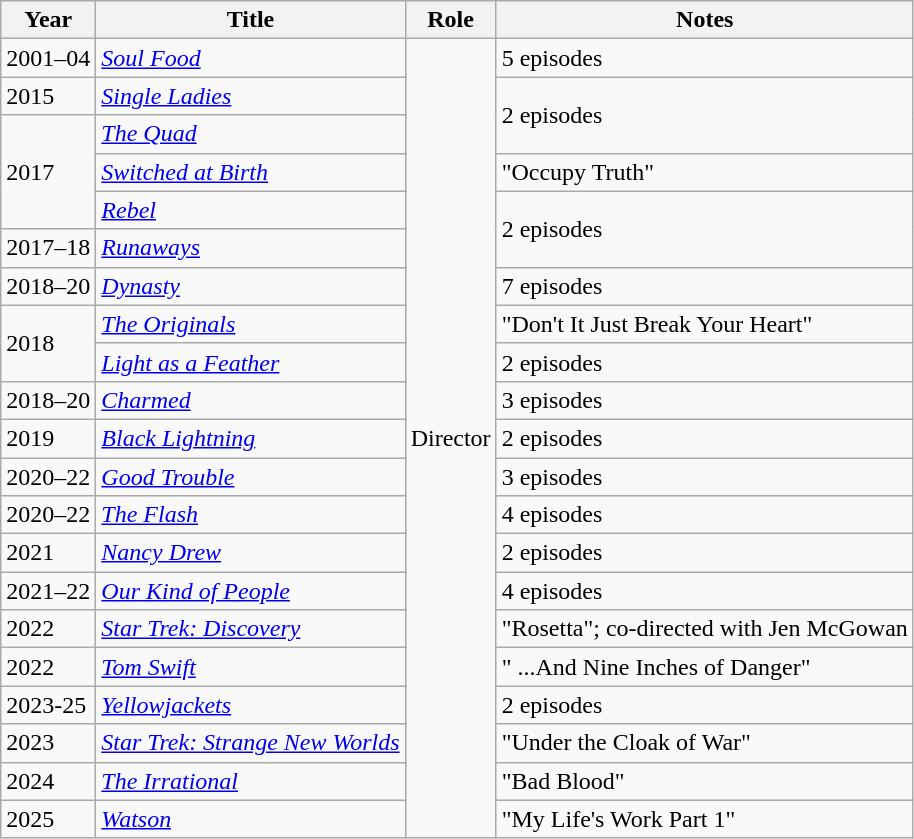<table class="wikitable">
<tr>
<th>Year</th>
<th>Title</th>
<th>Role</th>
<th>Notes</th>
</tr>
<tr>
<td>2001–04</td>
<td><em><a href='#'>Soul Food</a></em></td>
<td rowspan="22">Director</td>
<td>5 episodes</td>
</tr>
<tr>
<td>2015</td>
<td><em><a href='#'>Single Ladies</a></em></td>
<td rowspan="2">2 episodes</td>
</tr>
<tr>
<td rowspan="3">2017</td>
<td><em><a href='#'>The Quad</a></em></td>
</tr>
<tr>
<td><em><a href='#'>Switched at Birth</a></em></td>
<td>"Occupy Truth"</td>
</tr>
<tr>
<td><em><a href='#'>Rebel</a></em></td>
<td rowspan="2">2 episodes</td>
</tr>
<tr>
<td>2017–18</td>
<td><em><a href='#'>Runaways</a></em></td>
</tr>
<tr>
<td>2018–20</td>
<td><em><a href='#'>Dynasty</a></em></td>
<td>7 episodes</td>
</tr>
<tr>
<td rowspan="2">2018</td>
<td><em><a href='#'>The Originals</a></em></td>
<td>"Don't It Just Break Your Heart"</td>
</tr>
<tr>
<td><em><a href='#'>Light as a Feather</a></em></td>
<td>2 episodes</td>
</tr>
<tr>
<td>2018–20</td>
<td><em><a href='#'>Charmed</a></em></td>
<td>3 episodes</td>
</tr>
<tr>
<td>2019</td>
<td><em><a href='#'>Black Lightning</a></em></td>
<td>2 episodes</td>
</tr>
<tr>
<td>2020–22</td>
<td><em><a href='#'>Good Trouble</a></em></td>
<td>3 episodes</td>
</tr>
<tr>
<td>2020–22</td>
<td><em><a href='#'>The Flash</a></em></td>
<td>4 episodes</td>
</tr>
<tr>
<td>2021</td>
<td><em><a href='#'>Nancy Drew</a></em></td>
<td>2 episodes</td>
</tr>
<tr>
<td>2021–22</td>
<td><em><a href='#'>Our Kind of People</a></em></td>
<td>4 episodes</td>
</tr>
<tr>
<td>2022</td>
<td><em><a href='#'>Star Trek: Discovery</a></em></td>
<td>"Rosetta"; co-directed with Jen McGowan</td>
</tr>
<tr>
<td>2022</td>
<td><em><a href='#'>Tom Swift</a></em></td>
<td>" ...And Nine Inches of Danger"</td>
</tr>
<tr>
<td>2023-25</td>
<td><em><a href='#'>Yellowjackets</a></em></td>
<td>2 episodes</td>
</tr>
<tr>
<td>2023</td>
<td><em><a href='#'>Star Trek: Strange New Worlds</a></em></td>
<td>"Under the Cloak of War"</td>
</tr>
<tr>
<td>2024</td>
<td><em><a href='#'>The Irrational</a></em></td>
<td>"Bad Blood"</td>
</tr>
<tr>
<td>2025</td>
<td><em><a href='#'>Watson</a></em></td>
<td>"My Life's Work Part 1"</td>
</tr>
</table>
